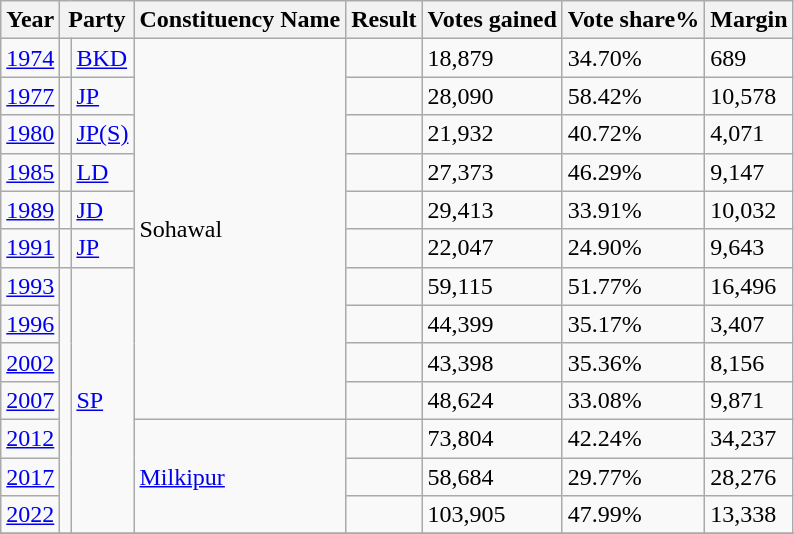<table class="wikitable">
<tr>
<th>Year</th>
<th colspan="2">Party</th>
<th>Constituency Name</th>
<th>Result</th>
<th>Votes gained</th>
<th>Vote share%</th>
<th>Margin</th>
</tr>
<tr>
<td><a href='#'>1974</a></td>
<td bgcolor=></td>
<td><a href='#'>BKD</a></td>
<td rowspan="10">Sohawal</td>
<td></td>
<td>18,879</td>
<td>34.70%</td>
<td>689</td>
</tr>
<tr>
<td><a href='#'>1977</a></td>
<td bgcolor=></td>
<td><a href='#'>JP</a></td>
<td></td>
<td>28,090</td>
<td>58.42%</td>
<td>10,578</td>
</tr>
<tr>
<td><a href='#'>1980</a></td>
<td bgcolor=></td>
<td><a href='#'>JP(S)</a></td>
<td></td>
<td>21,932</td>
<td>40.72%</td>
<td>4,071</td>
</tr>
<tr>
<td><a href='#'>1985</a></td>
<td bgcolor=></td>
<td><a href='#'>LD</a></td>
<td></td>
<td>27,373</td>
<td>46.29%</td>
<td>9,147</td>
</tr>
<tr>
<td><a href='#'>1989</a></td>
<td bgcolor=></td>
<td><a href='#'>JD</a></td>
<td></td>
<td>29,413</td>
<td>33.91%</td>
<td>10,032</td>
</tr>
<tr>
<td><a href='#'>1991</a></td>
<td bgcolor=></td>
<td><a href='#'>JP</a></td>
<td></td>
<td>22,047</td>
<td>24.90%</td>
<td>9,643</td>
</tr>
<tr>
<td><a href='#'>1993</a></td>
<td rowspan="7" bgcolor=></td>
<td rowspan="7"><a href='#'>SP</a></td>
<td></td>
<td>59,115</td>
<td>51.77%</td>
<td>16,496</td>
</tr>
<tr>
<td><a href='#'>1996</a></td>
<td></td>
<td>44,399</td>
<td>35.17%</td>
<td>3,407</td>
</tr>
<tr>
<td><a href='#'>2002</a></td>
<td></td>
<td>43,398</td>
<td>35.36%</td>
<td>8,156</td>
</tr>
<tr>
<td><a href='#'>2007</a></td>
<td></td>
<td>48,624</td>
<td>33.08%</td>
<td>9,871</td>
</tr>
<tr>
<td><a href='#'>2012</a></td>
<td rowspan="3"><a href='#'>Milkipur</a></td>
<td></td>
<td>73,804</td>
<td>42.24%</td>
<td>34,237</td>
</tr>
<tr>
<td><a href='#'>2017</a></td>
<td></td>
<td>58,684</td>
<td>29.77%</td>
<td>28,276</td>
</tr>
<tr>
<td><a href='#'>2022</a></td>
<td></td>
<td>103,905</td>
<td>47.99%</td>
<td>13,338</td>
</tr>
<tr>
</tr>
</table>
